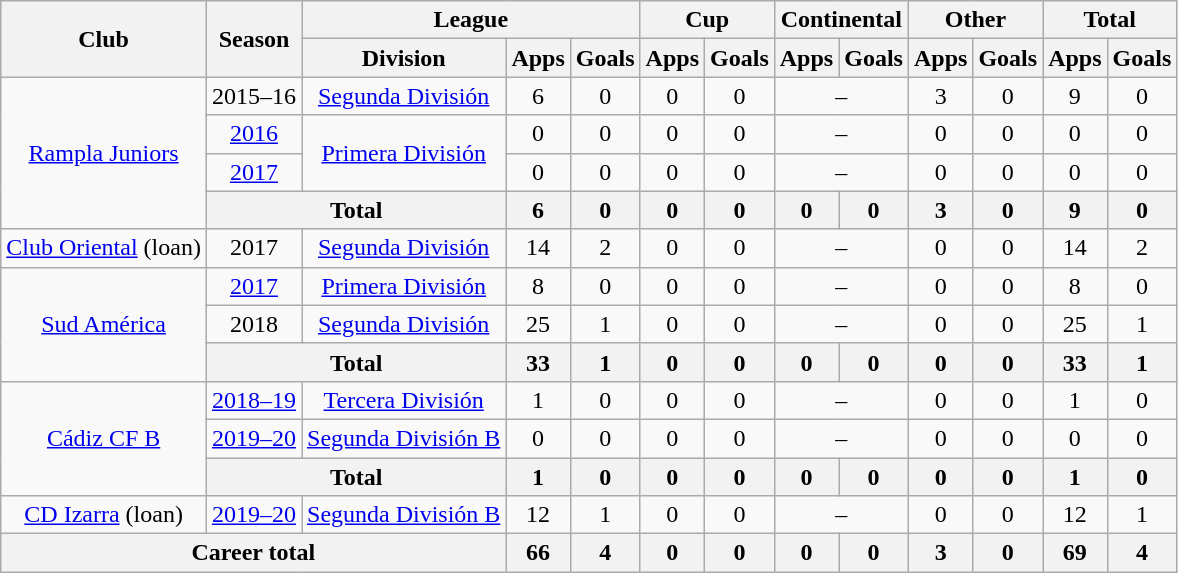<table class="wikitable" style="text-align: center">
<tr>
<th rowspan="2">Club</th>
<th rowspan="2">Season</th>
<th colspan="3">League</th>
<th colspan="2">Cup</th>
<th colspan="2">Continental</th>
<th colspan="2">Other</th>
<th colspan="2">Total</th>
</tr>
<tr>
<th>Division</th>
<th>Apps</th>
<th>Goals</th>
<th>Apps</th>
<th>Goals</th>
<th>Apps</th>
<th>Goals</th>
<th>Apps</th>
<th>Goals</th>
<th>Apps</th>
<th>Goals</th>
</tr>
<tr>
<td rowspan="4"><a href='#'>Rampla Juniors</a></td>
<td>2015–16</td>
<td><a href='#'>Segunda División</a></td>
<td>6</td>
<td>0</td>
<td>0</td>
<td>0</td>
<td colspan="2">–</td>
<td>3</td>
<td>0</td>
<td>9</td>
<td>0</td>
</tr>
<tr>
<td><a href='#'>2016</a></td>
<td rowspan="2"><a href='#'>Primera División</a></td>
<td>0</td>
<td>0</td>
<td>0</td>
<td>0</td>
<td colspan="2">–</td>
<td>0</td>
<td>0</td>
<td>0</td>
<td>0</td>
</tr>
<tr>
<td><a href='#'>2017</a></td>
<td>0</td>
<td>0</td>
<td>0</td>
<td>0</td>
<td colspan="2">–</td>
<td>0</td>
<td>0</td>
<td>0</td>
<td>0</td>
</tr>
<tr>
<th colspan="2"><strong>Total</strong></th>
<th>6</th>
<th>0</th>
<th>0</th>
<th>0</th>
<th>0</th>
<th>0</th>
<th>3</th>
<th>0</th>
<th>9</th>
<th>0</th>
</tr>
<tr>
<td><a href='#'>Club Oriental</a> (loan)</td>
<td>2017</td>
<td><a href='#'>Segunda División</a></td>
<td>14</td>
<td>2</td>
<td>0</td>
<td>0</td>
<td colspan="2">–</td>
<td>0</td>
<td>0</td>
<td>14</td>
<td>2</td>
</tr>
<tr>
<td rowspan="3"><a href='#'>Sud América</a></td>
<td><a href='#'>2017</a></td>
<td><a href='#'>Primera División</a></td>
<td>8</td>
<td>0</td>
<td>0</td>
<td>0</td>
<td colspan="2">–</td>
<td>0</td>
<td>0</td>
<td>8</td>
<td>0</td>
</tr>
<tr>
<td>2018</td>
<td><a href='#'>Segunda División</a></td>
<td>25</td>
<td>1</td>
<td>0</td>
<td>0</td>
<td colspan="2">–</td>
<td>0</td>
<td>0</td>
<td>25</td>
<td>1</td>
</tr>
<tr>
<th colspan="2"><strong>Total</strong></th>
<th>33</th>
<th>1</th>
<th>0</th>
<th>0</th>
<th>0</th>
<th>0</th>
<th>0</th>
<th>0</th>
<th>33</th>
<th>1</th>
</tr>
<tr>
<td rowspan="3"><a href='#'>Cádiz CF B</a></td>
<td><a href='#'>2018–19</a></td>
<td><a href='#'>Tercera División</a></td>
<td>1</td>
<td>0</td>
<td>0</td>
<td>0</td>
<td colspan="2">–</td>
<td>0</td>
<td>0</td>
<td>1</td>
<td>0</td>
</tr>
<tr>
<td><a href='#'>2019–20</a></td>
<td><a href='#'>Segunda División B</a></td>
<td>0</td>
<td>0</td>
<td>0</td>
<td>0</td>
<td colspan="2">–</td>
<td>0</td>
<td>0</td>
<td>0</td>
<td>0</td>
</tr>
<tr>
<th colspan="2"><strong>Total</strong></th>
<th>1</th>
<th>0</th>
<th>0</th>
<th>0</th>
<th>0</th>
<th>0</th>
<th>0</th>
<th>0</th>
<th>1</th>
<th>0</th>
</tr>
<tr>
<td><a href='#'>CD Izarra</a> (loan)</td>
<td><a href='#'>2019–20</a></td>
<td><a href='#'>Segunda División B</a></td>
<td>12</td>
<td>1</td>
<td>0</td>
<td>0</td>
<td colspan="2">–</td>
<td>0</td>
<td>0</td>
<td>12</td>
<td>1</td>
</tr>
<tr>
<th colspan="3"><strong>Career total</strong></th>
<th>66</th>
<th>4</th>
<th>0</th>
<th>0</th>
<th>0</th>
<th>0</th>
<th>3</th>
<th>0</th>
<th>69</th>
<th>4</th>
</tr>
</table>
